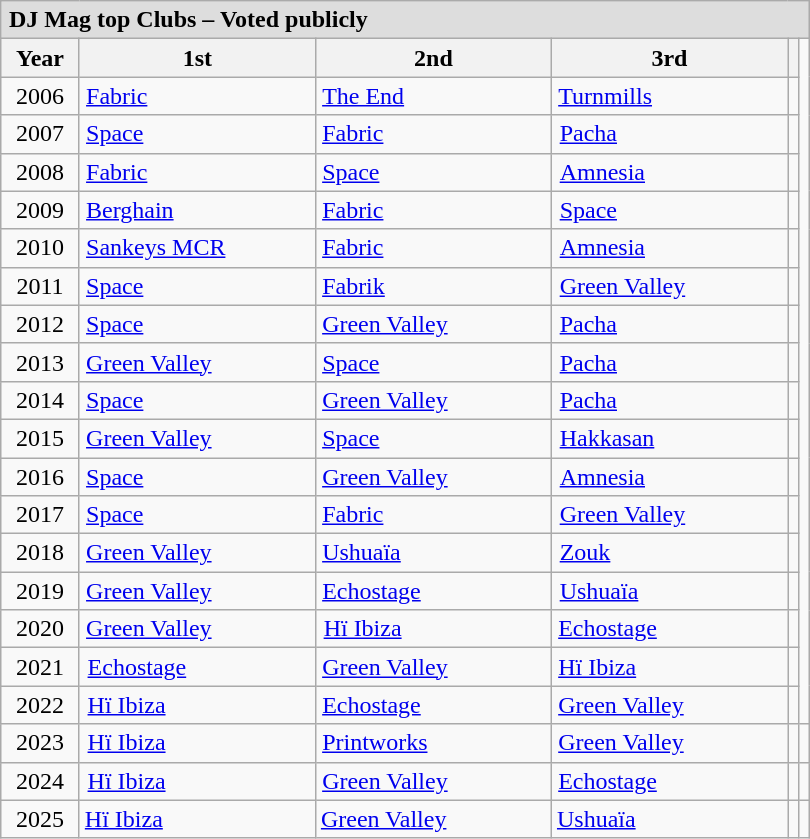<table class="wikitable" style="margin-left:1em;">
<tr>
<td colspan="6" style="background:#ddd; padding-left:5px;"><strong>DJ Mag top Clubs – Voted publicly</strong></td>
</tr>
<tr>
<th style="width:45px;">Year</th>
<th style="width:150px;">1st</th>
<th style="width:150px;">2nd</th>
<th style="width:150px;">3rd</th>
<th></th>
</tr>
<tr>
<td style="text-align:center;">2006</td>
<td style="padding-left:4px;"><a href='#'>Fabric</a></td>
<td style="padding-left:4px;"><a href='#'>The End</a></td>
<td style="padding-left:4px;"><a href='#'>Turnmills</a></td>
<td></td>
</tr>
<tr>
<td style="text-align:center;">2007</td>
<td style="padding-left:4px;"><a href='#'>Space</a></td>
<td style="padding-left:4px;"><a href='#'>Fabric</a></td>
<td style="padding-left:5px;"><a href='#'>Pacha</a></td>
<td></td>
</tr>
<tr>
<td style="text-align:center;">2008</td>
<td style="padding-left:4px;"><a href='#'>Fabric</a></td>
<td style="padding-left:4px;"><a href='#'>Space</a></td>
<td style="padding-left:5px;"><a href='#'>Amnesia</a></td>
<td></td>
</tr>
<tr>
<td style="text-align:center;">2009</td>
<td style="padding-left:4px;"><a href='#'>Berghain</a></td>
<td style="padding-left:4px;"><a href='#'>Fabric</a></td>
<td style="padding-left:5px;"><a href='#'>Space</a></td>
<td></td>
</tr>
<tr>
<td style="text-align:center;">2010</td>
<td style="padding-left:4px;"><a href='#'>Sankeys MCR</a></td>
<td style="padding-left:4px;"><a href='#'>Fabric</a></td>
<td style="padding-left:5px;"><a href='#'>Amnesia</a></td>
<td></td>
</tr>
<tr>
<td style="text-align:center;">2011</td>
<td style="padding-left:4px;"><a href='#'>Space</a></td>
<td style="padding-left:4px;"><a href='#'>Fabrik</a></td>
<td style="padding-left:5px;"><a href='#'>Green Valley</a></td>
<td></td>
</tr>
<tr>
<td style="text-align:center;">2012</td>
<td style="padding-left:4px;"><a href='#'>Space</a></td>
<td style="padding-left:4px;"><a href='#'>Green Valley</a></td>
<td style="padding-left:5px;"><a href='#'>Pacha</a></td>
<td></td>
</tr>
<tr>
<td style="text-align:center;">2013</td>
<td style="padding-left:4px;"><a href='#'>Green Valley</a></td>
<td style="padding-left:4px;"><a href='#'>Space</a></td>
<td style="padding-left:5px;"><a href='#'>Pacha</a></td>
<td></td>
</tr>
<tr>
<td style="text-align:center;">2014</td>
<td style="padding-left:4px;"><a href='#'>Space</a></td>
<td style="padding-left:4px;"><a href='#'>Green Valley</a></td>
<td style="padding-left:5px;"><a href='#'>Pacha</a></td>
<td></td>
</tr>
<tr>
<td style="text-align:center;">2015</td>
<td style="padding-left:4px;"><a href='#'>Green Valley</a></td>
<td style="padding-left:4px;"><a href='#'>Space</a></td>
<td style="padding-left:5px;"><a href='#'>Hakkasan</a></td>
<td></td>
</tr>
<tr>
<td style="text-align:center;">2016</td>
<td style="padding-left:4px;"><a href='#'>Space</a></td>
<td style="padding-left:4px;"><a href='#'>Green Valley</a></td>
<td style="padding-left:5px;"><a href='#'>Amnesia</a></td>
<td></td>
</tr>
<tr>
<td style="text-align:center;">2017</td>
<td style="padding-left:4px;"><a href='#'>Space</a></td>
<td style="padding-left:4px;"><a href='#'>Fabric</a></td>
<td style="padding-left:5px;"><a href='#'>Green Valley</a></td>
<td></td>
</tr>
<tr>
<td style="text-align:center;">2018</td>
<td style="padding-left:4px;"><a href='#'>Green Valley</a></td>
<td style="padding-left:4px;"><a href='#'>Ushuaïa</a></td>
<td style="padding-left:5px;"><a href='#'>Zouk</a></td>
<td></td>
</tr>
<tr>
<td style="text-align:center;">2019</td>
<td style="padding-left:4px;"><a href='#'>Green Valley</a></td>
<td style="padding-left:4px;"><a href='#'>Echostage</a></td>
<td style="padding-left:5px;"><a href='#'>Ushuaïa</a></td>
<td></td>
</tr>
<tr>
<td style="text-align:center;">2020</td>
<td style="padding-left:4px;"><a href='#'>Green Valley</a></td>
<td style="padding-left:5px;"><a href='#'>Hï Ibiza</a></td>
<td style="padding-left:4px;"><a href='#'>Echostage</a></td>
<td></td>
</tr>
<tr>
<td style="text-align:center;">2021</td>
<td style="padding-left:5px;"><a href='#'>Echostage</a></td>
<td style="padding-left:4px;"><a href='#'>Green Valley</a></td>
<td style="padding-left:4px;"><a href='#'>Hï Ibiza</a></td>
<td></td>
</tr>
<tr>
<td style="text-align:center;">2022</td>
<td style="padding-left:5px;"><a href='#'>Hï Ibiza</a></td>
<td style="padding-left:4px;"><a href='#'>Echostage</a></td>
<td style="padding-left:4px;"><a href='#'>Green Valley</a></td>
<td></td>
</tr>
<tr>
<td style="text-align:center;">2023</td>
<td style="padding-left:5px;"><a href='#'>Hï Ibiza</a></td>
<td style="padding-left:4px;"><a href='#'>Printworks</a></td>
<td style="padding-left:4px;"><a href='#'>Green Valley</a></td>
<td></td>
<td></td>
</tr>
<tr>
<td style="text-align:center;">2024</td>
<td style="padding-left:5px;"><a href='#'>Hï Ibiza</a></td>
<td style="padding-left:4px;"><a href='#'>Green Valley</a></td>
<td style="padding-left:4px;"><a href='#'>Echostage</a></td>
<td></td>
<td></td>
</tr>
<tr>
<td style="text-align: center;">2025</td>
<td><a href='#'>Hï Ibiza</a></td>
<td><a href='#'>Green Valley</a></td>
<td><a href='#'>Ushuaïa</a></td>
<td></td>
<td></td>
</tr>
</table>
